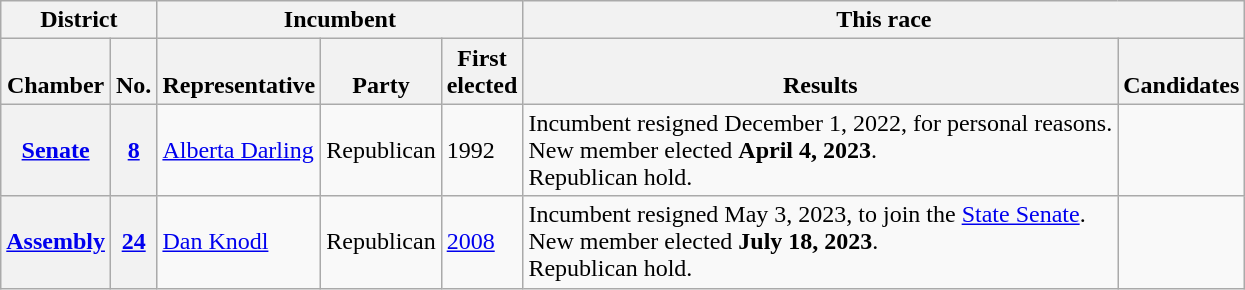<table class="wikitable sortable">
<tr valign=bottom>
<th colspan="2">District</th>
<th colspan="3">Incumbent</th>
<th colspan="2">This race</th>
</tr>
<tr valign=bottom>
<th>Chamber</th>
<th>No.</th>
<th>Representative</th>
<th>Party</th>
<th>First<br>elected</th>
<th>Results</th>
<th>Candidates</th>
</tr>
<tr>
<th><a href='#'>Senate</a></th>
<th><a href='#'>8</a></th>
<td><a href='#'>Alberta Darling</a></td>
<td>Republican</td>
<td>1992</td>
<td>Incumbent resigned December 1, 2022, for personal reasons.<br>New member elected <strong>April 4, 2023</strong>.<br>Republican hold.</td>
<td nowrap></td>
</tr>
<tr>
<th><a href='#'>Assembly</a></th>
<th><a href='#'>24</a></th>
<td><a href='#'>Dan Knodl</a></td>
<td>Republican</td>
<td><a href='#'>2008</a></td>
<td>Incumbent resigned May 3, 2023, to join the <a href='#'>State Senate</a>.<br>New member elected <strong>July 18, 2023</strong>.<br>Republican hold.</td>
<td nowrap></td>
</tr>
</table>
